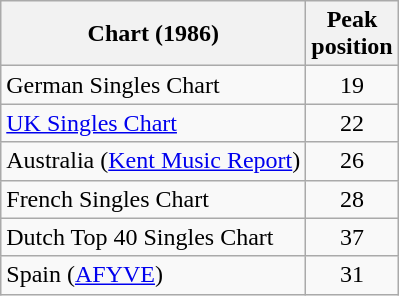<table class="wikitable">
<tr>
<th>Chart (1986)</th>
<th>Peak<br>position</th>
</tr>
<tr>
<td align="left">German Singles Chart</td>
<td align="center">19</td>
</tr>
<tr>
<td align="left"><a href='#'>UK Singles Chart</a></td>
<td align="center">22</td>
</tr>
<tr>
<td align="left">Australia (<a href='#'>Kent Music Report</a>)</td>
<td align="center">26</td>
</tr>
<tr>
<td align="left">French Singles Chart</td>
<td align="center">28</td>
</tr>
<tr>
<td align="left">Dutch Top 40 Singles Chart</td>
<td align="center">37</td>
</tr>
<tr>
<td>Spain (<a href='#'>AFYVE</a>)</td>
<td align="center">31</td>
</tr>
</table>
